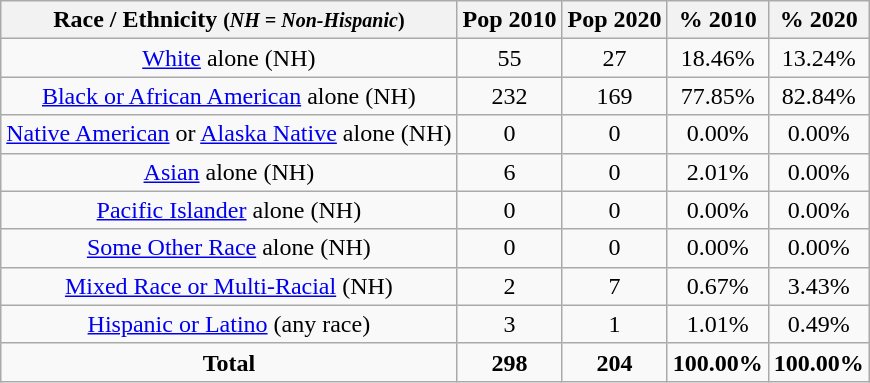<table class="wikitable" style="text-align:center;">
<tr>
<th>Race / Ethnicity <small>(<em>NH = Non-Hispanic</em>)</small></th>
<th>Pop 2010</th>
<th>Pop 2020</th>
<th>% 2010</th>
<th>% 2020</th>
</tr>
<tr>
<td><a href='#'>White</a> alone (NH)</td>
<td>55</td>
<td>27</td>
<td>18.46%</td>
<td>13.24%</td>
</tr>
<tr>
<td><a href='#'>Black or African American</a> alone (NH)</td>
<td>232</td>
<td>169</td>
<td>77.85%</td>
<td>82.84%</td>
</tr>
<tr>
<td><a href='#'>Native American</a> or <a href='#'>Alaska Native</a> alone (NH)</td>
<td>0</td>
<td>0</td>
<td>0.00%</td>
<td>0.00%</td>
</tr>
<tr>
<td><a href='#'>Asian</a> alone (NH)</td>
<td>6</td>
<td>0</td>
<td>2.01%</td>
<td>0.00%</td>
</tr>
<tr>
<td><a href='#'>Pacific Islander</a> alone (NH)</td>
<td>0</td>
<td>0</td>
<td>0.00%</td>
<td>0.00%</td>
</tr>
<tr>
<td><a href='#'>Some Other Race</a> alone (NH)</td>
<td>0</td>
<td>0</td>
<td>0.00%</td>
<td>0.00%</td>
</tr>
<tr>
<td><a href='#'>Mixed Race or Multi-Racial</a> (NH)</td>
<td>2</td>
<td>7</td>
<td>0.67%</td>
<td>3.43%</td>
</tr>
<tr>
<td><a href='#'>Hispanic or Latino</a> (any race)</td>
<td>3</td>
<td>1</td>
<td>1.01%</td>
<td>0.49%</td>
</tr>
<tr>
<td><strong>Total</strong></td>
<td><strong>298</strong></td>
<td><strong>204</strong></td>
<td><strong>100.00%</strong></td>
<td><strong>100.00%</strong></td>
</tr>
</table>
